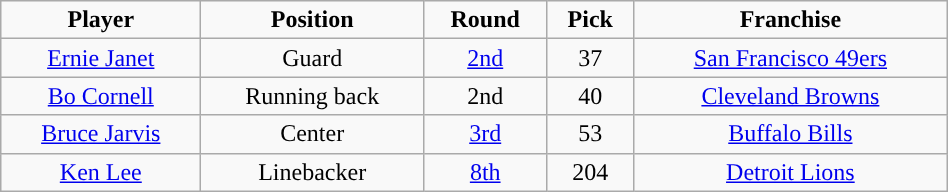<table class="wikitable" width="50%">
<tr align="center">
<td><strong>Player</strong></td>
<td><strong>Position</strong></td>
<td><strong>Round</strong></td>
<td><strong>Pick</strong></td>
<td><strong>Franchise</strong></td>
</tr>
<tr align="center" bgcolor="">
<td><a href='#'>Ernie Janet</a></td>
<td>Guard</td>
<td><a href='#'>2nd</a></td>
<td>37</td>
<td><a href='#'>San Francisco 49ers</a></td>
</tr>
<tr align="center" bgcolor="">
<td><a href='#'>Bo Cornell</a></td>
<td>Running back</td>
<td>2nd</td>
<td>40</td>
<td><a href='#'>Cleveland Browns</a></td>
</tr>
<tr align="center" bgcolor="">
<td><a href='#'>Bruce Jarvis</a></td>
<td>Center</td>
<td><a href='#'>3rd</a></td>
<td>53</td>
<td><a href='#'>Buffalo Bills</a></td>
</tr>
<tr align="center" bgcolor="">
<td><a href='#'>Ken Lee</a></td>
<td>Linebacker</td>
<td><a href='#'>8th</a></td>
<td>204</td>
<td><a href='#'>Detroit Lions</a></td>
</tr>
</table>
